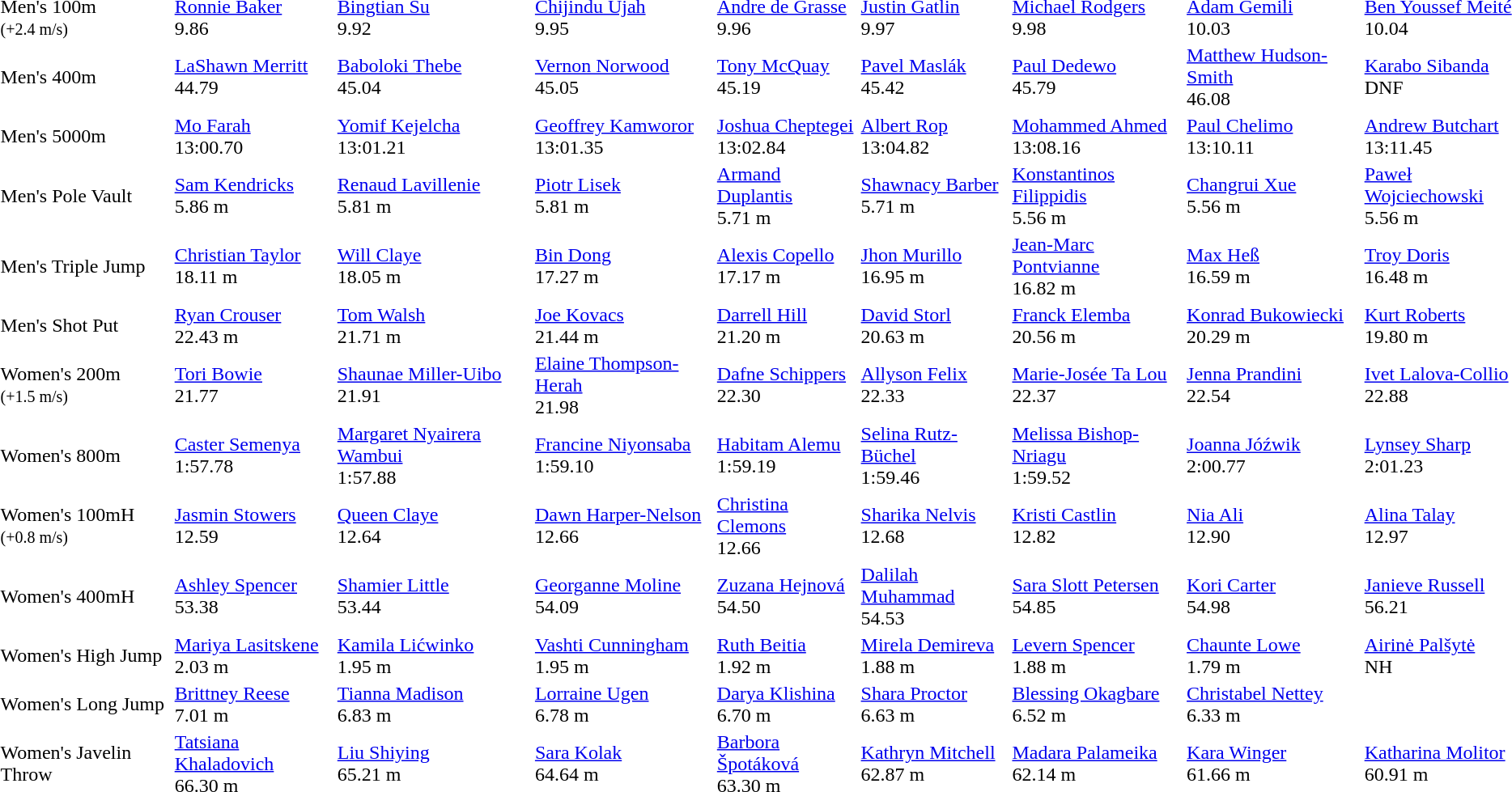<table>
<tr>
<td>Men's 100m<br><small>(+2.4 m/s)</small></td>
<td><a href='#'>Ronnie Baker</a><br>  9.86</td>
<td><a href='#'>Bingtian Su</a><br>  9.92</td>
<td><a href='#'>Chijindu Ujah</a><br>  9.95</td>
<td><a href='#'>Andre de Grasse</a><br>  9.96</td>
<td><a href='#'>Justin Gatlin</a><br>  9.97</td>
<td><a href='#'>Michael Rodgers</a><br>  9.98</td>
<td><a href='#'>Adam Gemili</a><br>  10.03</td>
<td><a href='#'>Ben Youssef Meité</a><br>  10.04</td>
</tr>
<tr>
<td>Men's 400m</td>
<td><a href='#'>LaShawn Merritt</a><br>  44.79</td>
<td><a href='#'>Baboloki Thebe</a><br>  45.04</td>
<td><a href='#'>Vernon Norwood</a><br>  45.05</td>
<td><a href='#'>Tony McQuay</a><br>  45.19</td>
<td><a href='#'>Pavel Maslák</a><br>  45.42</td>
<td><a href='#'>Paul Dedewo</a><br>  45.79</td>
<td><a href='#'>Matthew Hudson-Smith</a><br>  46.08</td>
<td><a href='#'>Karabo Sibanda</a><br>  DNF</td>
</tr>
<tr>
<td>Men's 5000m</td>
<td><a href='#'>Mo Farah</a><br>  13:00.70</td>
<td><a href='#'>Yomif Kejelcha</a><br>  13:01.21</td>
<td><a href='#'>Geoffrey Kamworor</a><br>  13:01.35</td>
<td><a href='#'>Joshua Cheptegei</a><br>  13:02.84</td>
<td><a href='#'>Albert Rop</a><br>  13:04.82</td>
<td><a href='#'>Mohammed Ahmed</a><br>  13:08.16</td>
<td><a href='#'>Paul Chelimo</a><br>  13:10.11</td>
<td><a href='#'>Andrew Butchart</a><br>  13:11.45</td>
</tr>
<tr>
<td>Men's Pole Vault</td>
<td><a href='#'>Sam Kendricks</a><br>  5.86 m</td>
<td><a href='#'>Renaud Lavillenie</a><br>  5.81 m</td>
<td><a href='#'>Piotr Lisek</a><br>  5.81 m</td>
<td><a href='#'>Armand Duplantis</a><br>  5.71 m</td>
<td><a href='#'>Shawnacy Barber</a><br>  5.71 m</td>
<td><a href='#'>Konstantinos Filippidis</a><br>  5.56 m</td>
<td><a href='#'>Changrui Xue</a><br>  5.56 m</td>
<td><a href='#'>Paweł Wojciechowski</a><br>  5.56 m</td>
</tr>
<tr>
<td>Men's Triple Jump</td>
<td><a href='#'>Christian Taylor</a><br>  18.11 m</td>
<td><a href='#'>Will Claye</a><br>  18.05 m</td>
<td><a href='#'>Bin Dong</a><br>  17.27 m</td>
<td><a href='#'>Alexis Copello</a><br>  17.17 m</td>
<td><a href='#'>Jhon Murillo</a><br>  16.95 m</td>
<td><a href='#'>Jean-Marc Pontvianne</a><br>  16.82 m</td>
<td><a href='#'>Max Heß</a><br>  16.59 m</td>
<td><a href='#'>Troy Doris</a><br>  16.48 m</td>
</tr>
<tr>
<td>Men's Shot Put</td>
<td><a href='#'>Ryan Crouser</a><br>  22.43 m</td>
<td><a href='#'>Tom Walsh</a><br>  21.71 m</td>
<td><a href='#'>Joe Kovacs</a><br>  21.44 m</td>
<td><a href='#'>Darrell Hill</a><br>  21.20 m</td>
<td><a href='#'>David Storl</a><br>  20.63 m</td>
<td><a href='#'>Franck Elemba</a><br>  20.56 m</td>
<td><a href='#'>Konrad Bukowiecki</a><br>  20.29 m</td>
<td><a href='#'>Kurt Roberts</a><br>  19.80 m</td>
</tr>
<tr>
<td>Women's 200m<br><small>(+1.5 m/s)</small></td>
<td><a href='#'>Tori Bowie</a><br>  21.77</td>
<td><a href='#'>Shaunae Miller-Uibo</a><br>  21.91</td>
<td><a href='#'>Elaine Thompson-Herah</a><br>  21.98</td>
<td><a href='#'>Dafne Schippers</a><br>  22.30</td>
<td><a href='#'>Allyson Felix</a><br>  22.33</td>
<td><a href='#'>Marie-Josée Ta Lou</a><br>  22.37</td>
<td><a href='#'>Jenna Prandini</a><br>  22.54</td>
<td><a href='#'>Ivet Lalova-Collio</a><br>  22.88</td>
</tr>
<tr>
<td>Women's 800m</td>
<td><a href='#'>Caster Semenya</a><br>  1:57.78</td>
<td><a href='#'>Margaret Nyairera Wambui</a><br>  1:57.88</td>
<td><a href='#'>Francine Niyonsaba</a><br>  1:59.10</td>
<td><a href='#'>Habitam Alemu</a><br>  1:59.19</td>
<td><a href='#'>Selina Rutz-Büchel</a><br>  1:59.46</td>
<td><a href='#'>Melissa Bishop-Nriagu</a><br>  1:59.52</td>
<td><a href='#'>Joanna Jóźwik</a><br>  2:00.77</td>
<td><a href='#'>Lynsey Sharp</a><br>  2:01.23</td>
</tr>
<tr>
<td>Women's 100mH<br><small>(+0.8 m/s)</small></td>
<td><a href='#'>Jasmin Stowers</a><br>  12.59</td>
<td><a href='#'>Queen Claye</a><br>  12.64</td>
<td><a href='#'>Dawn Harper-Nelson</a><br>  12.66</td>
<td><a href='#'>Christina Clemons</a><br>  12.66</td>
<td><a href='#'>Sharika Nelvis</a><br>  12.68</td>
<td><a href='#'>Kristi Castlin</a><br>  12.82</td>
<td><a href='#'>Nia Ali</a><br>  12.90</td>
<td><a href='#'>Alina Talay</a><br>  12.97</td>
</tr>
<tr>
<td>Women's 400mH</td>
<td><a href='#'>Ashley Spencer</a><br>  53.38</td>
<td><a href='#'>Shamier Little</a><br>  53.44</td>
<td><a href='#'>Georganne Moline</a><br>  54.09</td>
<td><a href='#'>Zuzana Hejnová</a><br>  54.50</td>
<td><a href='#'>Dalilah Muhammad</a><br>  54.53</td>
<td><a href='#'>Sara Slott Petersen</a><br>  54.85</td>
<td><a href='#'>Kori Carter</a><br>  54.98</td>
<td><a href='#'>Janieve Russell</a><br>  56.21</td>
</tr>
<tr>
<td>Women's High Jump</td>
<td><a href='#'>Mariya Lasitskene</a><br>  2.03 m</td>
<td><a href='#'>Kamila Lićwinko</a><br>  1.95 m</td>
<td><a href='#'>Vashti Cunningham</a><br>  1.95 m</td>
<td><a href='#'>Ruth Beitia</a><br>  1.92 m</td>
<td><a href='#'>Mirela Demireva</a><br>  1.88 m</td>
<td><a href='#'>Levern Spencer</a><br>  1.88 m</td>
<td><a href='#'>Chaunte Lowe</a><br>  1.79 m</td>
<td><a href='#'>Airinė Palšytė</a><br>  NH</td>
</tr>
<tr>
<td>Women's Long Jump</td>
<td><a href='#'>Brittney Reese</a><br>  7.01 m</td>
<td><a href='#'>Tianna Madison</a><br>  6.83 m</td>
<td><a href='#'>Lorraine Ugen</a><br>  6.78 m</td>
<td><a href='#'>Darya Klishina</a><br>  6.70 m</td>
<td><a href='#'>Shara Proctor</a><br>  6.63 m</td>
<td><a href='#'>Blessing Okagbare</a><br>  6.52 m</td>
<td><a href='#'>Christabel Nettey</a><br>  6.33 m</td>
</tr>
<tr>
<td>Women's Javelin Throw</td>
<td><a href='#'>Tatsiana Khaladovich</a><br>  66.30 m</td>
<td><a href='#'>Liu Shiying</a><br>  65.21 m</td>
<td><a href='#'>Sara Kolak</a><br>  64.64 m</td>
<td><a href='#'>Barbora Špotáková</a><br>  63.30 m</td>
<td><a href='#'>Kathryn Mitchell</a><br>  62.87 m</td>
<td><a href='#'>Madara Palameika</a><br>  62.14 m</td>
<td><a href='#'>Kara Winger</a><br>  61.66 m</td>
<td><a href='#'>Katharina Molitor</a><br>  60.91 m</td>
</tr>
</table>
